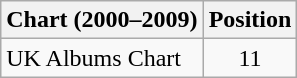<table class="wikitable sortable">
<tr>
<th>Chart (2000–2009)</th>
<th>Position</th>
</tr>
<tr>
<td>UK Albums Chart</td>
<td style="text-align:center;">11</td>
</tr>
</table>
